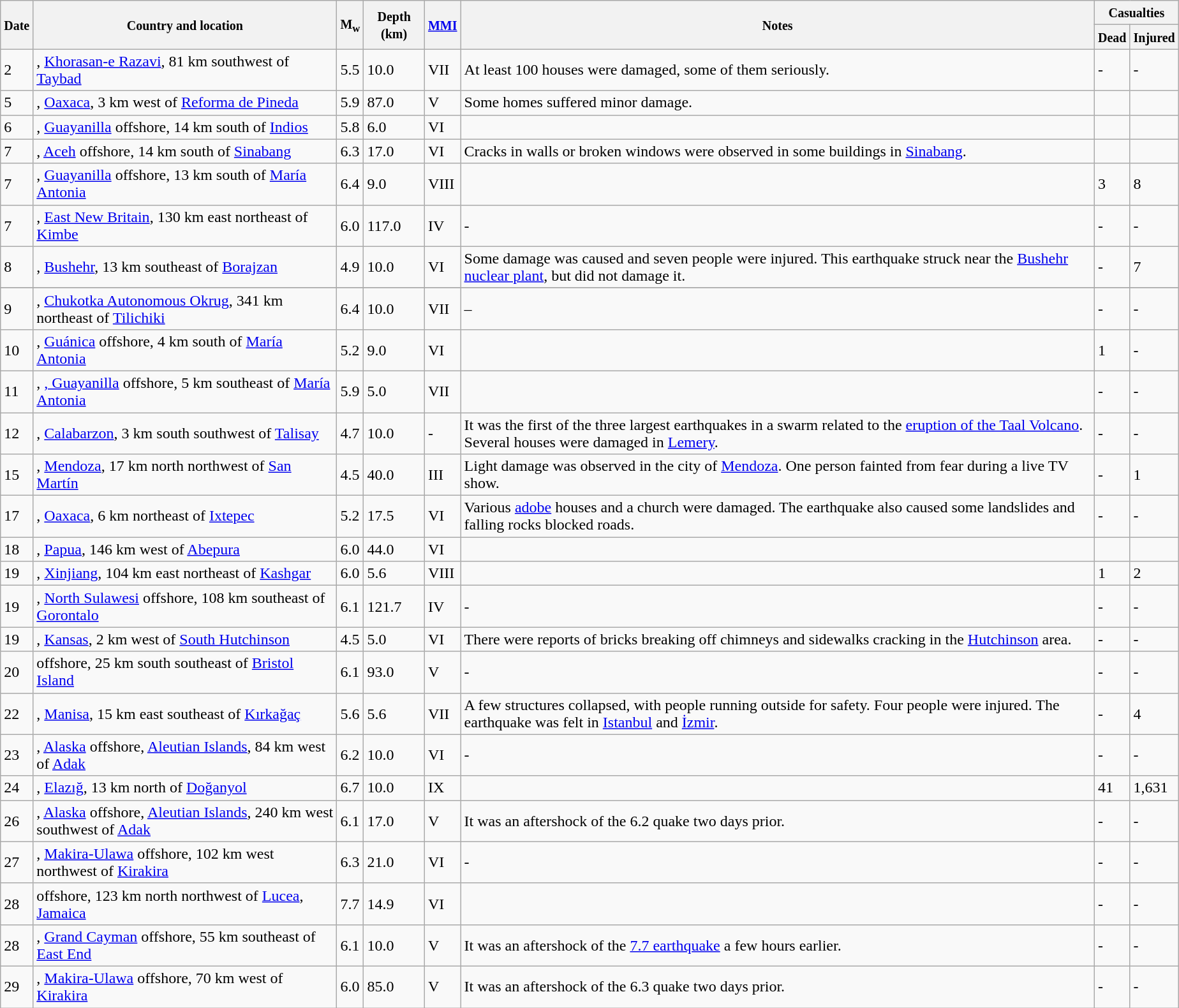<table class="wikitable sortable" style="border:1px black; margin-left:1em;">
<tr>
<th rowspan="2"><small>Date</small></th>
<th rowspan="2" style="width: 310px"><small>Country and location</small></th>
<th rowspan="2"><small>M<sub>w</sub></small></th>
<th rowspan="2"><small>Depth (km)</small></th>
<th rowspan="2"><small><a href='#'>MMI</a></small></th>
<th rowspan="2" class="unsortable"><small>Notes</small></th>
<th colspan="2"><small>Casualties</small></th>
</tr>
<tr>
<th><small>Dead</small></th>
<th><small>Injured</small></th>
</tr>
<tr>
<td>2</td>
<td>, <a href='#'>Khorasan-e Razavi</a>, 81 km southwest of <a href='#'>Taybad</a></td>
<td>5.5</td>
<td>10.0</td>
<td>VII</td>
<td>At least 100 houses were damaged, some of them seriously.</td>
<td>-</td>
<td>-</td>
</tr>
<tr>
<td>5</td>
<td>, <a href='#'>Oaxaca</a>, 3 km west of <a href='#'>Reforma de Pineda</a></td>
<td>5.9</td>
<td>87.0</td>
<td>V</td>
<td>Some homes suffered minor damage.</td>
<td></td>
<td></td>
</tr>
<tr>
<td>6</td>
<td>, <a href='#'>Guayanilla</a> offshore, 14 km south of <a href='#'>Indios</a></td>
<td>5.8</td>
<td>6.0</td>
<td>VI</td>
<td></td>
<td></td>
<td></td>
</tr>
<tr>
<td>7</td>
<td>, <a href='#'>Aceh</a> offshore, 14 km south of <a href='#'>Sinabang</a></td>
<td>6.3</td>
<td>17.0</td>
<td>VI</td>
<td>Cracks in walls or broken windows were observed in some buildings in <a href='#'>Sinabang</a>.</td>
<td></td>
<td></td>
</tr>
<tr>
<td>7</td>
<td>, <a href='#'>Guayanilla</a> offshore, 13 km south of <a href='#'>María Antonia</a></td>
<td>6.4</td>
<td>9.0</td>
<td>VIII</td>
<td></td>
<td>3</td>
<td>8</td>
</tr>
<tr>
<td>7</td>
<td>, <a href='#'>East New Britain</a>, 130 km east northeast of <a href='#'>Kimbe</a></td>
<td>6.0</td>
<td>117.0</td>
<td>IV</td>
<td>-</td>
<td>-</td>
<td>-</td>
</tr>
<tr>
<td>8</td>
<td>, <a href='#'>Bushehr</a>, 13 km southeast of <a href='#'>Borajzan</a></td>
<td>4.9</td>
<td>10.0</td>
<td>VI</td>
<td>Some damage was caused and seven people were injured. This earthquake struck near the <a href='#'>Bushehr nuclear plant</a>, but did not damage it.</td>
<td>-</td>
<td>7</td>
</tr>
<tr>
</tr>
<tr>
<td>9</td>
<td>, <a href='#'>Chukotka Autonomous Okrug</a>, 341 km northeast of <a href='#'>Tilichiki</a></td>
<td>6.4</td>
<td>10.0</td>
<td>VII</td>
<td>–</td>
<td>-</td>
<td>-</td>
</tr>
<tr>
<td>10</td>
<td>, <a href='#'>Guánica</a> offshore, 4 km south of <a href='#'>María Antonia</a></td>
<td>5.2</td>
<td>9.0</td>
<td>VI</td>
<td></td>
<td>1</td>
<td>-</td>
</tr>
<tr>
<td>11</td>
<td>, <a href='#'>, Guayanilla</a> offshore, 5 km southeast of <a href='#'>María Antonia</a></td>
<td>5.9</td>
<td>5.0</td>
<td>VII</td>
<td></td>
<td>-</td>
<td>-</td>
</tr>
<tr>
<td>12</td>
<td>, <a href='#'>Calabarzon</a>, 3 km south southwest of <a href='#'>Talisay</a></td>
<td>4.7</td>
<td>10.0</td>
<td>-</td>
<td>It was the first of the three largest earthquakes in a swarm related to the <a href='#'>eruption of the Taal Volcano</a>. Several houses were damaged in <a href='#'>Lemery</a>.</td>
<td>-</td>
<td>-</td>
</tr>
<tr>
<td>15</td>
<td>, <a href='#'>Mendoza</a>, 17 km north northwest of <a href='#'>San Martín</a></td>
<td>4.5</td>
<td>40.0</td>
<td>III</td>
<td>Light damage was observed in the city of <a href='#'>Mendoza</a>. One person fainted from fear during a live TV show.</td>
<td>-</td>
<td>1</td>
</tr>
<tr>
<td>17</td>
<td>, <a href='#'>Oaxaca</a>, 6 km northeast of <a href='#'>Ixtepec</a></td>
<td>5.2</td>
<td>17.5</td>
<td>VI</td>
<td>Various <a href='#'>adobe</a> houses and a church were damaged. The earthquake also caused some landslides and falling rocks blocked roads.</td>
<td>-</td>
<td>-</td>
</tr>
<tr>
<td>18</td>
<td>, <a href='#'>Papua</a>, 146 km west of <a href='#'>Abepura</a></td>
<td>6.0</td>
<td>44.0</td>
<td>VI</td>
<td></td>
<td></td>
<td></td>
</tr>
<tr>
<td>19</td>
<td>, <a href='#'>Xinjiang</a>, 104 km east northeast of <a href='#'>Kashgar</a></td>
<td>6.0</td>
<td>5.6</td>
<td>VIII</td>
<td></td>
<td>1</td>
<td>2</td>
</tr>
<tr>
<td>19</td>
<td>, <a href='#'>North Sulawesi</a> offshore, 108 km southeast of <a href='#'>Gorontalo</a></td>
<td>6.1</td>
<td>121.7</td>
<td>IV</td>
<td>-</td>
<td>-</td>
<td>-</td>
</tr>
<tr>
<td>19</td>
<td>, <a href='#'>Kansas</a>, 2 km west of <a href='#'>South Hutchinson</a></td>
<td>4.5</td>
<td>5.0</td>
<td>VI</td>
<td>There were reports of bricks breaking off chimneys and sidewalks cracking in the <a href='#'>Hutchinson</a> area.</td>
<td>-</td>
<td>-</td>
</tr>
<tr>
<td>20</td>
<td> offshore, 25 km south southeast of <a href='#'>Bristol Island</a></td>
<td>6.1</td>
<td>93.0</td>
<td>V</td>
<td>-</td>
<td>-</td>
<td>-</td>
</tr>
<tr>
<td>22</td>
<td>, <a href='#'>Manisa</a>, 15 km east southeast of <a href='#'>Kırkağaç</a></td>
<td>5.6</td>
<td>5.6</td>
<td>VII</td>
<td>A few structures collapsed, with people running outside for safety. Four people were injured. The earthquake was felt in <a href='#'>Istanbul</a> and <a href='#'>İzmir</a>.</td>
<td>-</td>
<td>4</td>
</tr>
<tr>
<td>23</td>
<td>, <a href='#'>Alaska</a> offshore, <a href='#'>Aleutian Islands</a>, 84 km west of <a href='#'>Adak</a></td>
<td>6.2</td>
<td>10.0</td>
<td>VI</td>
<td>-</td>
<td>-</td>
<td>-</td>
</tr>
<tr>
<td>24</td>
<td>, <a href='#'>Elazığ</a>, 13 km north of <a href='#'>Doğanyol</a></td>
<td>6.7</td>
<td>10.0</td>
<td>IX</td>
<td></td>
<td>41</td>
<td>1,631</td>
</tr>
<tr>
<td>26</td>
<td>, <a href='#'>Alaska</a> offshore, <a href='#'>Aleutian Islands</a>, 240 km west southwest of <a href='#'>Adak</a></td>
<td>6.1</td>
<td>17.0</td>
<td>V</td>
<td>It was an aftershock of the 6.2 quake two days prior.</td>
<td>-</td>
<td>-</td>
</tr>
<tr>
<td>27</td>
<td>, <a href='#'>Makira-Ulawa</a> offshore, 102 km west northwest of <a href='#'>Kirakira</a></td>
<td>6.3</td>
<td>21.0</td>
<td>VI</td>
<td>-</td>
<td>-</td>
<td>-</td>
</tr>
<tr>
<td>28</td>
<td> offshore, 123 km north northwest of <a href='#'>Lucea</a>, <a href='#'>Jamaica</a></td>
<td>7.7</td>
<td>14.9</td>
<td>VI</td>
<td></td>
<td>-</td>
<td>-</td>
</tr>
<tr>
<td>28</td>
<td>, <a href='#'>Grand Cayman</a> offshore, 55 km southeast of <a href='#'>East End</a></td>
<td>6.1</td>
<td>10.0</td>
<td>V</td>
<td>It was an aftershock of the <a href='#'>7.7 earthquake</a> a few hours earlier.</td>
<td>-</td>
<td>-</td>
</tr>
<tr>
<td>29</td>
<td>, <a href='#'>Makira-Ulawa</a> offshore, 70 km west of <a href='#'>Kirakira</a></td>
<td>6.0</td>
<td>85.0</td>
<td>V</td>
<td>It was an aftershock of the 6.3 quake two days prior.</td>
<td>-</td>
<td>-</td>
</tr>
</table>
